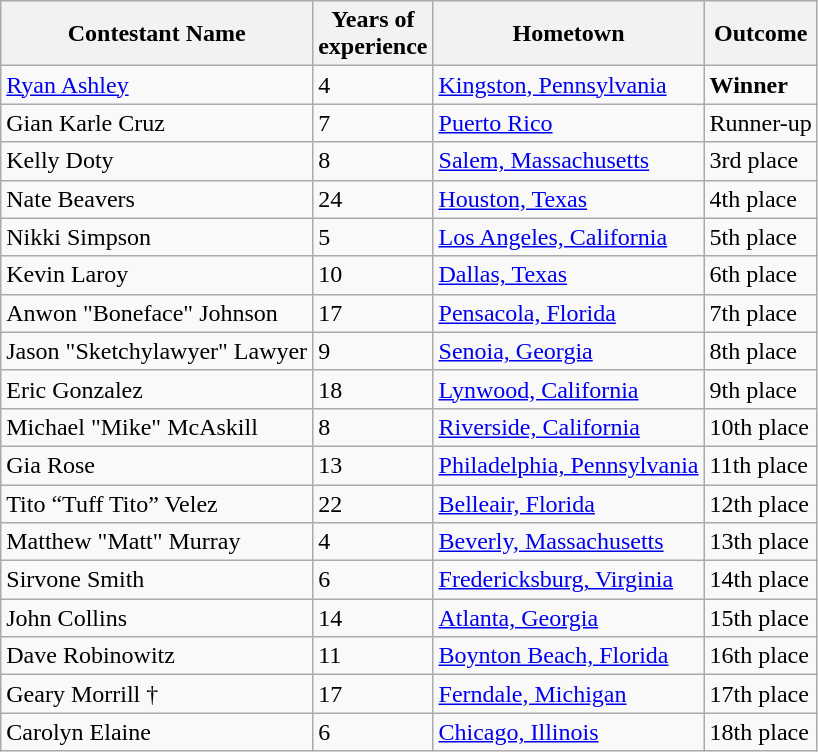<table class="wikitable sortable">
<tr>
<th>Contestant Name</th>
<th>Years of<br>experience</th>
<th>Hometown</th>
<th>Outcome</th>
</tr>
<tr>
<td><a href='#'>Ryan Ashley</a></td>
<td>4</td>
<td><a href='#'>Kingston, Pennsylvania</a></td>
<td><strong>Winner</strong></td>
</tr>
<tr>
<td>Gian Karle Cruz</td>
<td>7</td>
<td><a href='#'>Puerto Rico</a></td>
<td>Runner-up</td>
</tr>
<tr>
<td>Kelly Doty</td>
<td>8</td>
<td><a href='#'>Salem, Massachusetts</a></td>
<td>3rd place</td>
</tr>
<tr>
<td>Nate Beavers</td>
<td>24</td>
<td><a href='#'>Houston, Texas</a></td>
<td>4th place</td>
</tr>
<tr>
<td>Nikki Simpson</td>
<td>5</td>
<td><a href='#'>Los Angeles, California</a></td>
<td>5th place</td>
</tr>
<tr>
<td>Kevin Laroy</td>
<td>10</td>
<td><a href='#'>Dallas, Texas</a></td>
<td>6th place</td>
</tr>
<tr>
<td>Anwon "Boneface" Johnson</td>
<td>17</td>
<td><a href='#'>Pensacola, Florida</a></td>
<td>7th place</td>
</tr>
<tr>
<td>Jason "Sketchylawyer" Lawyer</td>
<td>9</td>
<td><a href='#'>Senoia, Georgia</a></td>
<td>8th place</td>
</tr>
<tr>
<td>Eric Gonzalez</td>
<td>18</td>
<td><a href='#'>Lynwood, California</a></td>
<td>9th place</td>
</tr>
<tr>
<td>Michael "Mike" McAskill</td>
<td>8</td>
<td><a href='#'>Riverside, California</a></td>
<td>10th place</td>
</tr>
<tr>
<td>Gia Rose</td>
<td>13</td>
<td><a href='#'>Philadelphia, Pennsylvania</a></td>
<td>11th place</td>
</tr>
<tr>
<td>Tito “Tuff Tito” Velez</td>
<td>22</td>
<td><a href='#'>Belleair, Florida</a></td>
<td>12th place</td>
</tr>
<tr>
<td>Matthew "Matt" Murray</td>
<td>4</td>
<td><a href='#'>Beverly, Massachusetts</a></td>
<td>13th place</td>
</tr>
<tr>
<td>Sirvone Smith</td>
<td>6</td>
<td><a href='#'>Fredericksburg, Virginia</a></td>
<td>14th place</td>
</tr>
<tr>
<td>John Collins</td>
<td>14</td>
<td><a href='#'>Atlanta, Georgia</a></td>
<td>15th place</td>
</tr>
<tr>
<td>Dave Robinowitz</td>
<td>11</td>
<td><a href='#'>Boynton Beach, Florida</a></td>
<td>16th place</td>
</tr>
<tr>
<td>Geary Morrill †</td>
<td>17</td>
<td><a href='#'>Ferndale, Michigan</a></td>
<td>17th place</td>
</tr>
<tr>
<td>Carolyn Elaine</td>
<td>6</td>
<td><a href='#'>Chicago, Illinois</a></td>
<td>18th place</td>
</tr>
</table>
